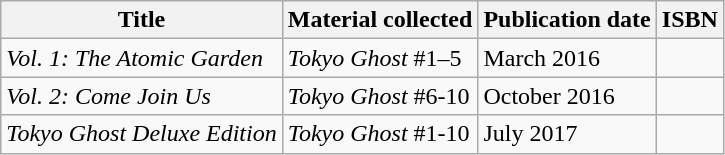<table class="wikitable">
<tr>
<th>Title</th>
<th>Material collected</th>
<th>Publication date</th>
<th>ISBN</th>
</tr>
<tr>
<td><em>Vol. 1: The Atomic Garden</em></td>
<td><em>Tokyo Ghost</em> #1–5</td>
<td>March 2016</td>
<td></td>
</tr>
<tr>
<td><em>Vol. 2: Come Join Us</em></td>
<td><em>Tokyo Ghost</em> #6-10</td>
<td>October 2016</td>
<td></td>
</tr>
<tr>
<td><em>Tokyo Ghost Deluxe Edition</em></td>
<td><em>Tokyo Ghost</em> #1-10</td>
<td>July 2017</td>
<td></td>
</tr>
</table>
